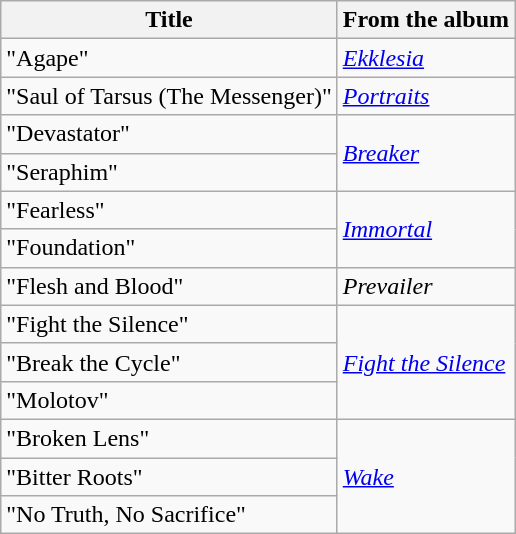<table class="wikitable" border="1">
<tr>
<th>Title</th>
<th>From the album</th>
</tr>
<tr>
<td>"Agape"</td>
<td><em><a href='#'>Ekklesia</a></em></td>
</tr>
<tr>
<td>"Saul of Tarsus (The Messenger)"</td>
<td><em><a href='#'>Portraits</a></em></td>
</tr>
<tr>
<td>"Devastator"</td>
<td rowspan="2"><em><a href='#'>Breaker</a></em></td>
</tr>
<tr>
<td>"Seraphim"</td>
</tr>
<tr>
<td>"Fearless"</td>
<td rowspan="2"><em><a href='#'>Immortal</a></em></td>
</tr>
<tr>
<td>"Foundation"</td>
</tr>
<tr>
<td>"Flesh and Blood"</td>
<td><em>Prevailer</em></td>
</tr>
<tr>
<td>"Fight the Silence"</td>
<td rowspan="3"><em><a href='#'>Fight the Silence</a></em></td>
</tr>
<tr>
<td>"Break the Cycle"</td>
</tr>
<tr>
<td>"Molotov"</td>
</tr>
<tr>
<td>"Broken Lens"</td>
<td rowspan="3"><em><a href='#'>Wake</a></em></td>
</tr>
<tr>
<td>"Bitter Roots"</td>
</tr>
<tr>
<td>"No Truth, No Sacrifice"</td>
</tr>
</table>
